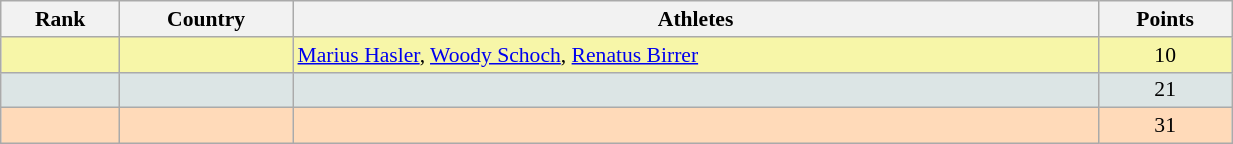<table class="wikitable" width=65% style="font-size:90%; text-align:center;">
<tr>
<th>Rank</th>
<th>Country</th>
<th>Athletes</th>
<th>Points</th>
</tr>
<tr bgcolor="#F7F6A8">
<td></td>
<td align=left></td>
<td align=left><a href='#'>Marius Hasler</a>, <a href='#'>Woody Schoch</a>, <a href='#'>Renatus Birrer</a></td>
<td>10</td>
</tr>
<tr bgcolor="#DCE5E5">
<td></td>
<td align=left></td>
<td></td>
<td>21</td>
</tr>
<tr bgcolor="#FFDAB9">
<td></td>
<td align=left></td>
<td></td>
<td>31</td>
</tr>
</table>
